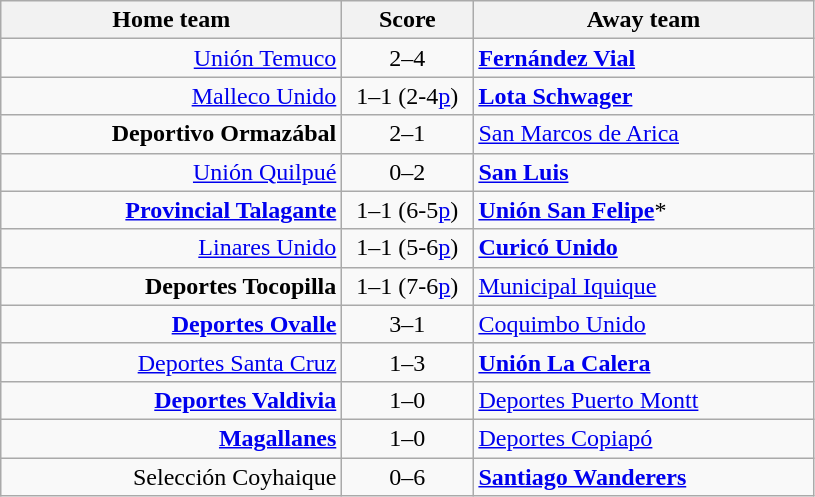<table class="wikitable" style="text-align: center">
<tr>
<th width=220>Home team</th>
<th width=80>Score</th>
<th width=220>Away team</th>
</tr>
<tr>
<td align=right><a href='#'>Unión Temuco</a></td>
<td>2–4</td>
<td align=left><strong><a href='#'>Fernández Vial</a></strong></td>
</tr>
<tr>
<td align=right><a href='#'>Malleco Unido</a></td>
<td>1–1 (2-4<a href='#'>p</a>)</td>
<td align=left><strong><a href='#'>Lota Schwager</a></strong></td>
</tr>
<tr>
<td align=right><strong>Deportivo Ormazábal</strong></td>
<td>2–1</td>
<td align=left><a href='#'>San Marcos de Arica</a></td>
</tr>
<tr>
<td align=right><a href='#'>Unión Quilpué</a></td>
<td>0–2</td>
<td align=left><strong><a href='#'>San Luis</a></strong></td>
</tr>
<tr>
<td align=right><strong><a href='#'>Provincial Talagante</a></strong></td>
<td>1–1 (6-5<a href='#'>p</a>)</td>
<td align=left><strong><a href='#'>Unión San Felipe</a></strong>*</td>
</tr>
<tr>
<td align=right><a href='#'>Linares Unido</a></td>
<td>1–1 (5-6<a href='#'>p</a>)</td>
<td align=left><strong><a href='#'>Curicó Unido</a></strong></td>
</tr>
<tr>
<td align=right><strong>Deportes Tocopilla</strong></td>
<td>1–1 (7-6<a href='#'>p</a>)</td>
<td align=left><a href='#'>Municipal Iquique</a></td>
</tr>
<tr>
<td align=right><strong><a href='#'>Deportes Ovalle</a></strong></td>
<td>3–1</td>
<td align=left><a href='#'>Coquimbo Unido</a></td>
</tr>
<tr>
<td align=right><a href='#'>Deportes Santa Cruz</a></td>
<td>1–3</td>
<td align=left><strong><a href='#'>Unión La Calera</a></strong></td>
</tr>
<tr>
<td align=right><strong><a href='#'>Deportes Valdivia</a></strong></td>
<td>1–0</td>
<td align=left><a href='#'>Deportes Puerto Montt</a></td>
</tr>
<tr>
<td align=right><strong><a href='#'>Magallanes</a></strong></td>
<td>1–0</td>
<td align=left><a href='#'>Deportes Copiapó</a></td>
</tr>
<tr>
<td align=right>Selección Coyhaique</td>
<td>0–6</td>
<td align=left><strong><a href='#'>Santiago Wanderers</a></strong></td>
</tr>
</table>
